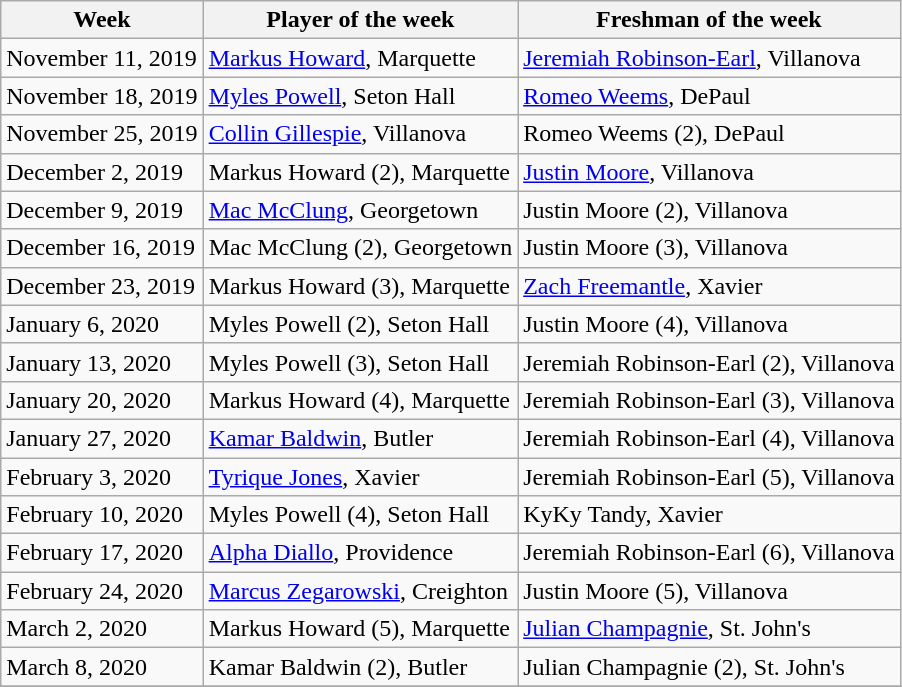<table class="wikitable" border="1">
<tr>
<th>Week</th>
<th>Player of the week</th>
<th>Freshman of the week</th>
</tr>
<tr>
<td>November 11, 2019</td>
<td><a href='#'>Markus Howard</a>, Marquette</td>
<td><a href='#'>Jeremiah Robinson-Earl</a>, Villanova</td>
</tr>
<tr>
<td>November 18, 2019</td>
<td><a href='#'>Myles Powell</a>, Seton Hall</td>
<td><a href='#'>Romeo Weems</a>, DePaul</td>
</tr>
<tr>
<td>November 25, 2019</td>
<td><a href='#'>Collin Gillespie</a>, Villanova</td>
<td>Romeo Weems (2), DePaul</td>
</tr>
<tr>
<td>December 2, 2019</td>
<td>Markus Howard (2), Marquette</td>
<td><a href='#'>Justin Moore</a>, Villanova</td>
</tr>
<tr>
<td>December 9, 2019</td>
<td><a href='#'>Mac McClung</a>, Georgetown</td>
<td>Justin Moore (2), Villanova</td>
</tr>
<tr>
<td>December 16, 2019</td>
<td>Mac McClung (2), Georgetown</td>
<td>Justin Moore (3), Villanova</td>
</tr>
<tr>
<td>December 23, 2019</td>
<td>Markus Howard (3), Marquette</td>
<td><a href='#'>Zach Freemantle</a>, Xavier</td>
</tr>
<tr>
<td>January 6, 2020</td>
<td>Myles Powell (2), Seton Hall</td>
<td>Justin Moore (4), Villanova</td>
</tr>
<tr>
<td>January 13, 2020</td>
<td>Myles Powell (3), Seton Hall</td>
<td>Jeremiah Robinson-Earl (2), Villanova</td>
</tr>
<tr>
<td>January 20, 2020</td>
<td>Markus Howard (4), Marquette</td>
<td>Jeremiah Robinson-Earl (3), Villanova</td>
</tr>
<tr>
<td>January 27, 2020</td>
<td><a href='#'>Kamar Baldwin</a>, Butler</td>
<td>Jeremiah Robinson-Earl (4), Villanova</td>
</tr>
<tr>
<td>February 3, 2020</td>
<td><a href='#'>Tyrique Jones</a>, Xavier</td>
<td>Jeremiah Robinson-Earl (5), Villanova</td>
</tr>
<tr>
<td>February 10, 2020</td>
<td>Myles Powell (4), Seton Hall</td>
<td>KyKy Tandy, Xavier</td>
</tr>
<tr>
<td>February 17, 2020</td>
<td><a href='#'>Alpha Diallo</a>, Providence</td>
<td>Jeremiah Robinson-Earl (6), Villanova</td>
</tr>
<tr>
<td>February 24, 2020</td>
<td><a href='#'>Marcus Zegarowski</a>, Creighton</td>
<td>Justin Moore (5), Villanova</td>
</tr>
<tr>
<td>March 2, 2020</td>
<td>Markus Howard (5), Marquette</td>
<td><a href='#'>Julian Champagnie</a>, St. John's</td>
</tr>
<tr>
<td>March 8, 2020</td>
<td>Kamar Baldwin (2), Butler</td>
<td>Julian Champagnie (2), St. John's</td>
</tr>
<tr>
</tr>
</table>
